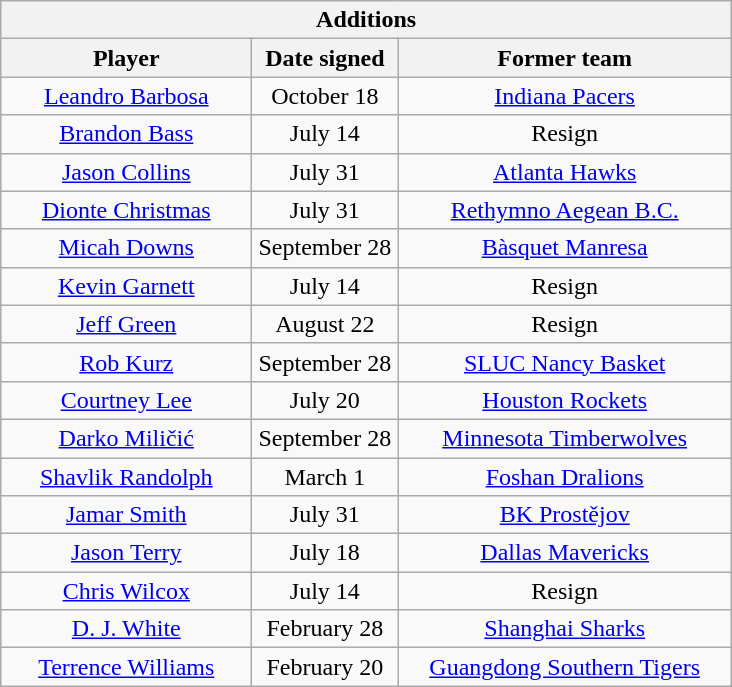<table class="wikitable" style="text-align:center">
<tr>
<th colspan=3>Additions</th>
</tr>
<tr>
<th style="width:160px">Player</th>
<th style="width:90px">Date signed</th>
<th style="width:215px">Former team</th>
</tr>
<tr>
<td><a href='#'>Leandro Barbosa</a></td>
<td>October 18</td>
<td><a href='#'>Indiana Pacers</a></td>
</tr>
<tr>
<td><a href='#'>Brandon Bass</a></td>
<td>July 14</td>
<td>Resign</td>
</tr>
<tr>
<td><a href='#'>Jason Collins</a></td>
<td>July 31</td>
<td><a href='#'>Atlanta Hawks</a></td>
</tr>
<tr>
<td><a href='#'>Dionte Christmas</a></td>
<td>July 31</td>
<td><a href='#'>Rethymno Aegean B.C.</a> </td>
</tr>
<tr>
<td><a href='#'>Micah Downs</a></td>
<td>September 28</td>
<td><a href='#'>Bàsquet Manresa</a> </td>
</tr>
<tr>
<td><a href='#'>Kevin Garnett</a></td>
<td>July 14</td>
<td>Resign</td>
</tr>
<tr>
<td><a href='#'>Jeff Green</a></td>
<td>August 22</td>
<td>Resign</td>
</tr>
<tr>
<td><a href='#'>Rob Kurz</a></td>
<td>September 28</td>
<td><a href='#'>SLUC Nancy Basket</a> </td>
</tr>
<tr>
<td><a href='#'>Courtney Lee</a></td>
<td>July 20</td>
<td><a href='#'>Houston Rockets</a></td>
</tr>
<tr>
<td><a href='#'>Darko Miličić</a></td>
<td>September 28</td>
<td><a href='#'>Minnesota Timberwolves</a></td>
</tr>
<tr>
<td><a href='#'>Shavlik Randolph</a></td>
<td>March 1</td>
<td><a href='#'>Foshan Dralions</a> </td>
</tr>
<tr>
<td><a href='#'>Jamar Smith</a></td>
<td>July 31</td>
<td><a href='#'>BK Prostějov</a> </td>
</tr>
<tr>
<td><a href='#'>Jason Terry</a></td>
<td>July 18</td>
<td><a href='#'>Dallas Mavericks</a></td>
</tr>
<tr>
<td><a href='#'>Chris Wilcox</a></td>
<td>July 14</td>
<td>Resign</td>
</tr>
<tr>
<td><a href='#'>D. J. White</a></td>
<td>February 28</td>
<td><a href='#'>Shanghai Sharks</a> </td>
</tr>
<tr>
<td><a href='#'>Terrence Williams</a></td>
<td>February 20</td>
<td><a href='#'>Guangdong Southern Tigers</a> </td>
</tr>
</table>
